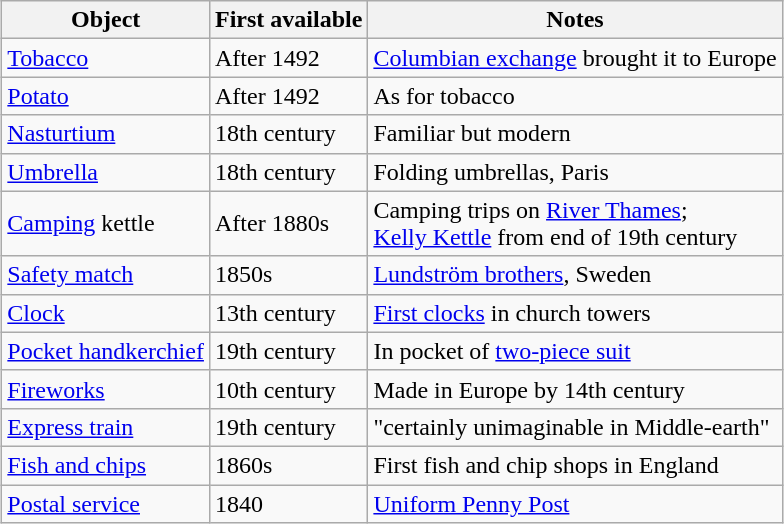<table class="wikitable" style="margin: 1em auto;">
<tr>
<th>Object</th>
<th>First available</th>
<th>Notes</th>
</tr>
<tr>
<td><a href='#'>Tobacco</a></td>
<td>After 1492</td>
<td><a href='#'>Columbian exchange</a> brought it to Europe</td>
</tr>
<tr>
<td><a href='#'>Potato</a></td>
<td>After 1492</td>
<td>As for tobacco</td>
</tr>
<tr>
<td><a href='#'>Nasturtium</a></td>
<td>18th century</td>
<td>Familiar but modern</td>
</tr>
<tr>
<td><a href='#'>Umbrella</a></td>
<td>18th century</td>
<td>Folding umbrellas, Paris</td>
</tr>
<tr>
<td><a href='#'>Camping</a> kettle</td>
<td>After 1880s</td>
<td>Camping trips on <a href='#'>River Thames</a>;<br><a href='#'>Kelly Kettle</a> from end of 19th century</td>
</tr>
<tr>
<td><a href='#'>Safety match</a></td>
<td>1850s</td>
<td><a href='#'>Lundström brothers</a>, Sweden</td>
</tr>
<tr>
<td><a href='#'>Clock</a></td>
<td>13th century</td>
<td><a href='#'>First clocks</a> in church towers</td>
</tr>
<tr>
<td><a href='#'>Pocket handkerchief</a></td>
<td>19th century</td>
<td>In pocket of <a href='#'>two-piece suit</a></td>
</tr>
<tr>
<td><a href='#'>Fireworks</a></td>
<td>10th century</td>
<td>Made in Europe by 14th century</td>
</tr>
<tr>
<td><a href='#'>Express train</a></td>
<td>19th century</td>
<td>"certainly unimaginable in Middle-earth"</td>
</tr>
<tr>
<td><a href='#'>Fish and chips</a></td>
<td>1860s</td>
<td>First fish and chip shops in England</td>
</tr>
<tr>
<td><a href='#'>Postal service</a></td>
<td>1840</td>
<td><a href='#'>Uniform Penny Post</a></td>
</tr>
</table>
